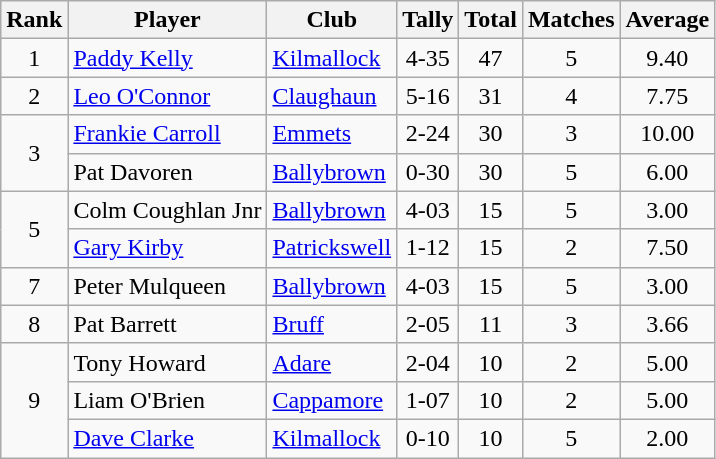<table class="wikitable">
<tr>
<th>Rank</th>
<th>Player</th>
<th>Club</th>
<th>Tally</th>
<th>Total</th>
<th>Matches</th>
<th>Average</th>
</tr>
<tr>
<td rowspan="1" style="text-align:center;">1</td>
<td><a href='#'>Paddy Kelly</a></td>
<td><a href='#'>Kilmallock</a></td>
<td align=center>4-35</td>
<td align=center>47</td>
<td align=center>5</td>
<td align=center>9.40</td>
</tr>
<tr>
<td rowspan="1" style="text-align:center;">2</td>
<td><a href='#'>Leo O'Connor</a></td>
<td><a href='#'>Claughaun</a></td>
<td align=center>5-16</td>
<td align=center>31</td>
<td align=center>4</td>
<td align=center>7.75</td>
</tr>
<tr>
<td rowspan="2" style="text-align:center;">3</td>
<td><a href='#'>Frankie Carroll</a></td>
<td><a href='#'>Emmets</a></td>
<td align=center>2-24</td>
<td align=center>30</td>
<td align=center>3</td>
<td align=center>10.00</td>
</tr>
<tr>
<td>Pat Davoren</td>
<td><a href='#'>Ballybrown</a></td>
<td align=center>0-30</td>
<td align=center>30</td>
<td align=center>5</td>
<td align=center>6.00</td>
</tr>
<tr>
<td rowspan="2" style="text-align:center;">5</td>
<td>Colm Coughlan Jnr</td>
<td><a href='#'>Ballybrown</a></td>
<td align=center>4-03</td>
<td align=center>15</td>
<td align=center>5</td>
<td align=center>3.00</td>
</tr>
<tr>
<td><a href='#'>Gary Kirby</a></td>
<td><a href='#'>Patrickswell</a></td>
<td align=center>1-12</td>
<td align=center>15</td>
<td align=center>2</td>
<td align=center>7.50</td>
</tr>
<tr>
<td rowspan="1" style="text-align:center;">7</td>
<td>Peter Mulqueen</td>
<td><a href='#'>Ballybrown</a></td>
<td align=center>4-03</td>
<td align=center>15</td>
<td align=center>5</td>
<td align=center>3.00</td>
</tr>
<tr>
<td rowspan="1" style="text-align:center;">8</td>
<td>Pat Barrett</td>
<td><a href='#'>Bruff</a></td>
<td align=center>2-05</td>
<td align=center>11</td>
<td align=center>3</td>
<td align=center>3.66</td>
</tr>
<tr>
<td rowspan="3" style="text-align:center;">9</td>
<td>Tony Howard</td>
<td><a href='#'>Adare</a></td>
<td align=center>2-04</td>
<td align=center>10</td>
<td align=center>2</td>
<td align=center>5.00</td>
</tr>
<tr>
<td>Liam O'Brien</td>
<td><a href='#'>Cappamore</a></td>
<td align=center>1-07</td>
<td align=center>10</td>
<td align=center>2</td>
<td align=center>5.00</td>
</tr>
<tr>
<td><a href='#'>Dave Clarke</a></td>
<td><a href='#'>Kilmallock</a></td>
<td align=center>0-10</td>
<td align=center>10</td>
<td align=center>5</td>
<td align=center>2.00</td>
</tr>
</table>
